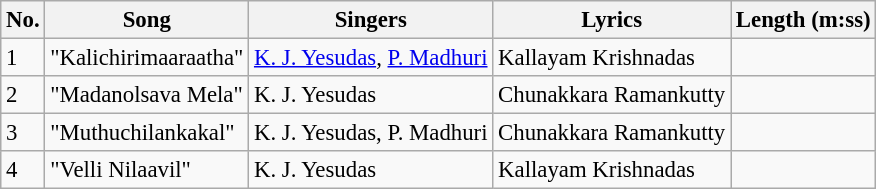<table class="wikitable" style="font-size:95%;">
<tr>
<th>No.</th>
<th>Song</th>
<th>Singers</th>
<th>Lyrics</th>
<th>Length (m:ss)</th>
</tr>
<tr>
<td>1</td>
<td>"Kalichirimaaraatha"</td>
<td><a href='#'>K. J. Yesudas</a>, <a href='#'>P. Madhuri</a></td>
<td>Kallayam Krishnadas</td>
<td></td>
</tr>
<tr>
<td>2</td>
<td>"Madanolsava Mela"</td>
<td>K. J. Yesudas</td>
<td>Chunakkara Ramankutty</td>
<td></td>
</tr>
<tr>
<td>3</td>
<td>"Muthuchilankakal"</td>
<td>K. J. Yesudas, P. Madhuri</td>
<td>Chunakkara Ramankutty</td>
<td></td>
</tr>
<tr>
<td>4</td>
<td>"Velli Nilaavil"</td>
<td>K. J. Yesudas</td>
<td>Kallayam Krishnadas</td>
<td></td>
</tr>
</table>
